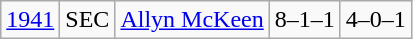<table class="wikitable">
<tr>
<td><a href='#'>1941</a></td>
<td>SEC</td>
<td><a href='#'>Allyn McKeen</a></td>
<td>8–1–1</td>
<td>4–0–1</td>
</tr>
</table>
